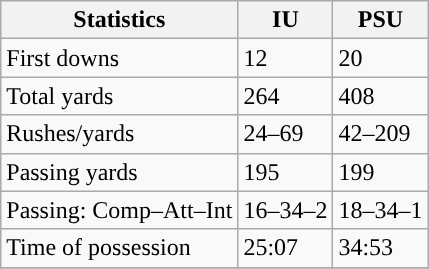<table class="wikitable" style="float: left;">
<tr>
<th>Statistics</th>
<th>IU</th>
<th>PSU</th>
</tr>
<tr>
<td>First downs</td>
<td>12</td>
<td>20</td>
</tr>
<tr>
<td>Total yards</td>
<td>264</td>
<td>408</td>
</tr>
<tr>
<td>Rushes/yards</td>
<td>24–69</td>
<td>42–209</td>
</tr>
<tr>
<td>Passing yards</td>
<td>195</td>
<td>199</td>
</tr>
<tr>
<td>Passing: Comp–Att–Int</td>
<td>16–34–2</td>
<td>18–34–1</td>
</tr>
<tr>
<td>Time of possession</td>
<td>25:07</td>
<td>34:53</td>
</tr>
<tr>
</tr>
</table>
